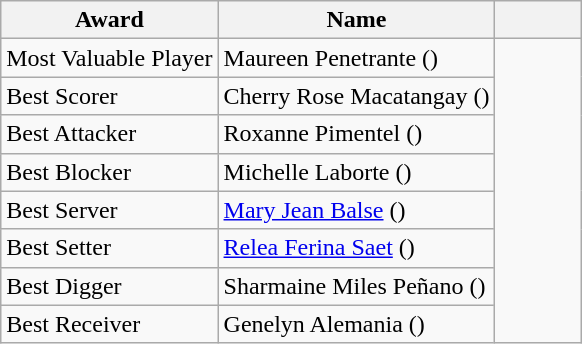<table class="wikitable">
<tr>
<th>Award</th>
<th>Name</th>
<th width=50></th>
</tr>
<tr>
<td>Most Valuable Player</td>
<td>Maureen Penetrante ()</td>
<td align="center" rowspan=8></td>
</tr>
<tr>
<td>Best Scorer</td>
<td>Cherry Rose Macatangay ()</td>
</tr>
<tr>
<td>Best Attacker</td>
<td>Roxanne Pimentel ()</td>
</tr>
<tr>
<td>Best Blocker</td>
<td>Michelle Laborte ()</td>
</tr>
<tr>
<td>Best Server</td>
<td><a href='#'>Mary Jean Balse</a> ()</td>
</tr>
<tr>
<td>Best Setter</td>
<td><a href='#'>Relea Ferina Saet</a> ()</td>
</tr>
<tr>
<td>Best Digger</td>
<td>Sharmaine Miles Peñano ()</td>
</tr>
<tr>
<td>Best Receiver</td>
<td>Genelyn Alemania ()</td>
</tr>
</table>
